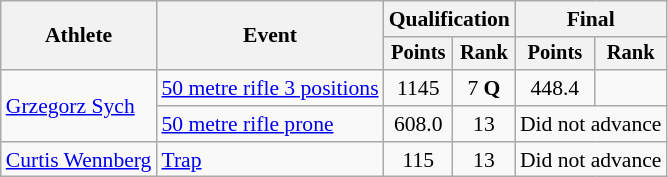<table class="wikitable" style="font-size:90%">
<tr>
<th rowspan=2>Athlete</th>
<th rowspan=2>Event</th>
<th colspan=2>Qualification</th>
<th colspan=2>Final</th>
</tr>
<tr style="font-size:95%">
<th>Points</th>
<th>Rank</th>
<th>Points</th>
<th>Rank</th>
</tr>
<tr align=center>
<td align=left rowspan=2><a href='#'>Grzegorz Sych</a></td>
<td align=left><a href='#'>50 metre rifle 3 positions</a></td>
<td>1145</td>
<td>7 <strong>Q</strong></td>
<td>448.4</td>
<td></td>
</tr>
<tr align=center>
<td align=left><a href='#'>50 metre rifle prone</a></td>
<td>608.0</td>
<td>13</td>
<td colspan=2>Did not advance</td>
</tr>
<tr align=center>
<td align=left><a href='#'>Curtis Wennberg</a></td>
<td align=left><a href='#'>Trap</a></td>
<td>115</td>
<td>13</td>
<td colspan=2>Did not advance</td>
</tr>
</table>
